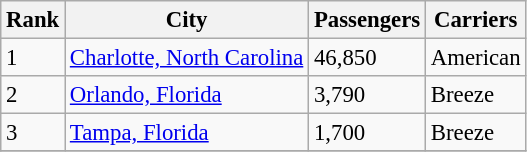<table class="wikitable sortable" style="font-size: 95%;">
<tr>
<th>Rank</th>
<th>City</th>
<th>Passengers</th>
<th>Carriers</th>
</tr>
<tr>
<td>1</td>
<td> <a href='#'>Charlotte, North Carolina</a></td>
<td>46,850</td>
<td>American</td>
</tr>
<tr>
<td>2</td>
<td> <a href='#'>Orlando, Florida</a></td>
<td>3,790</td>
<td>Breeze</td>
</tr>
<tr>
<td>3</td>
<td> <a href='#'>Tampa, Florida</a></td>
<td>1,700</td>
<td>Breeze</td>
</tr>
<tr>
</tr>
</table>
